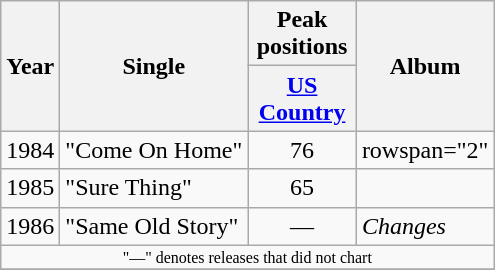<table class="wikitable" style="text-align:center;">
<tr>
<th rowspan="2">Year</th>
<th rowspan="2">Single</th>
<th colspan="1">Peak positions</th>
<th rowspan="2">Album</th>
</tr>
<tr>
<th width="65"><a href='#'>US Country</a></th>
</tr>
<tr>
<td>1984</td>
<td align="left">"Come On Home"</td>
<td align="center">76</td>
<td>rowspan="2" </td>
</tr>
<tr>
<td>1985</td>
<td align="left">"Sure Thing"</td>
<td align="center">65</td>
</tr>
<tr>
<td>1986</td>
<td align="left">"Same Old Story"</td>
<td align="center">—</td>
<td align="left"><em>Changes</em></td>
</tr>
<tr>
<td colspan="4" style="font-size:8pt">"—" denotes releases that did not chart</td>
</tr>
<tr>
</tr>
</table>
